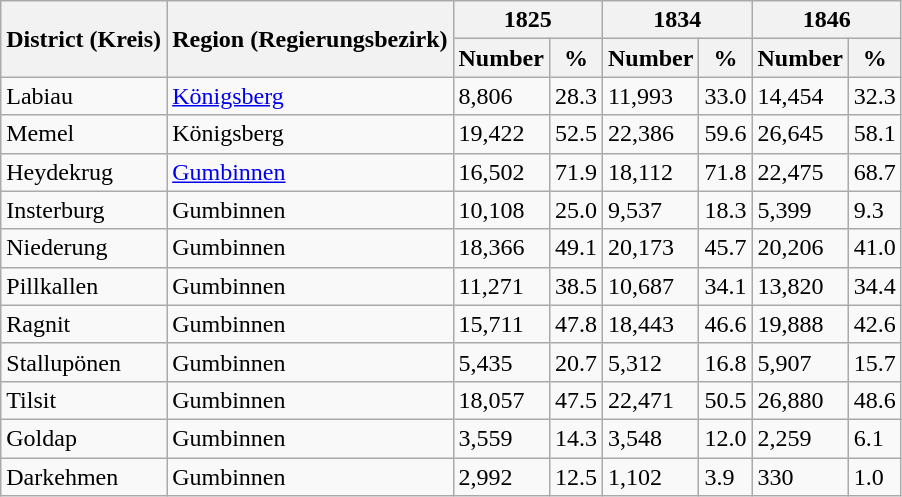<table class="wikitable sortable">
<tr>
<th rowspan="2">District (Kreis)</th>
<th rowspan="2">Region (Regierungsbezirk)</th>
<th colspan="2">1825</th>
<th colspan="2">1834</th>
<th colspan="2">1846</th>
</tr>
<tr>
<th>Number</th>
<th>%</th>
<th>Number</th>
<th>%</th>
<th>Number</th>
<th>%</th>
</tr>
<tr>
<td>Labiau</td>
<td><a href='#'>Königsberg</a></td>
<td>8,806</td>
<td>28.3</td>
<td>11,993</td>
<td>33.0</td>
<td>14,454</td>
<td>32.3</td>
</tr>
<tr>
<td>Memel</td>
<td>Königsberg</td>
<td>19,422</td>
<td>52.5</td>
<td>22,386</td>
<td>59.6</td>
<td>26,645</td>
<td>58.1</td>
</tr>
<tr>
<td>Heydekrug</td>
<td><a href='#'>Gumbinnen</a></td>
<td>16,502</td>
<td>71.9</td>
<td>18,112</td>
<td>71.8</td>
<td>22,475</td>
<td>68.7</td>
</tr>
<tr>
<td>Insterburg</td>
<td>Gumbinnen</td>
<td>10,108</td>
<td>25.0</td>
<td>9,537</td>
<td>18.3</td>
<td>5,399</td>
<td>9.3</td>
</tr>
<tr>
<td>Niederung</td>
<td>Gumbinnen</td>
<td>18,366</td>
<td>49.1</td>
<td>20,173</td>
<td>45.7</td>
<td>20,206</td>
<td>41.0</td>
</tr>
<tr>
<td>Pillkallen</td>
<td>Gumbinnen</td>
<td>11,271</td>
<td>38.5</td>
<td>10,687</td>
<td>34.1</td>
<td>13,820</td>
<td>34.4</td>
</tr>
<tr>
<td>Ragnit</td>
<td>Gumbinnen</td>
<td>15,711</td>
<td>47.8</td>
<td>18,443</td>
<td>46.6</td>
<td>19,888</td>
<td>42.6</td>
</tr>
<tr>
<td>Stallupönen</td>
<td>Gumbinnen</td>
<td>5,435</td>
<td>20.7</td>
<td>5,312</td>
<td>16.8</td>
<td>5,907</td>
<td>15.7</td>
</tr>
<tr>
<td>Tilsit</td>
<td>Gumbinnen</td>
<td>18,057</td>
<td>47.5</td>
<td>22,471</td>
<td>50.5</td>
<td>26,880</td>
<td>48.6</td>
</tr>
<tr>
<td>Goldap</td>
<td>Gumbinnen</td>
<td>3,559</td>
<td>14.3</td>
<td>3,548</td>
<td>12.0</td>
<td>2,259</td>
<td>6.1</td>
</tr>
<tr>
<td>Darkehmen</td>
<td>Gumbinnen</td>
<td>2,992</td>
<td>12.5</td>
<td>1,102</td>
<td>3.9</td>
<td>330</td>
<td>1.0</td>
</tr>
</table>
